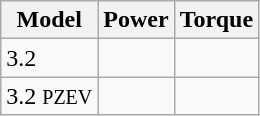<table class=wikitable>
<tr>
<th>Model</th>
<th>Power</th>
<th>Torque</th>
</tr>
<tr>
<td>3.2</td>
<td></td>
<td></td>
</tr>
<tr>
<td>3.2 <small>PZEV</small></td>
<td></td>
<td></td>
</tr>
</table>
